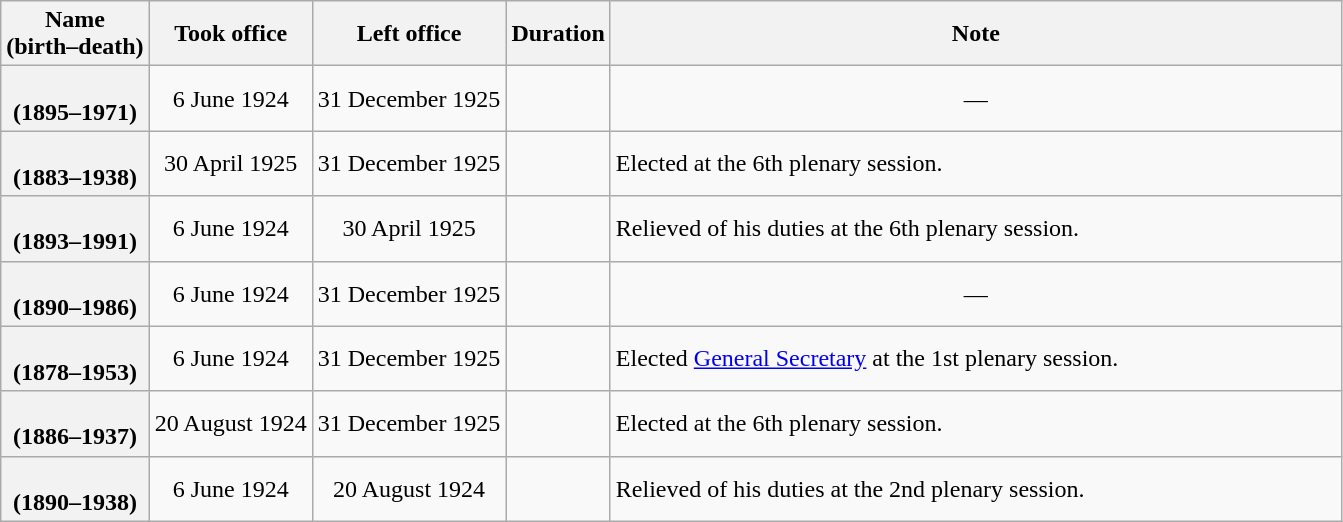<table class="wikitable plainrowheaders sortable" style="text-align:center;" border="1">
<tr>
<th scope="col">Name<br>(birth–death)</th>
<th scope="col">Took office</th>
<th scope="col">Left office</th>
<th scope="col">Duration</th>
<th scope="col" style="width:30em;">Note</th>
</tr>
<tr>
<th scope="row"><br>(1895–1971)</th>
<td>6 June 1924</td>
<td>31 December 1925</td>
<td></td>
<td>—</td>
</tr>
<tr>
<th scope="row"><br>(1883–1938)</th>
<td>30 April 1925</td>
<td>31 December 1925</td>
<td></td>
<td align="left">Elected at the 6th plenary session.</td>
</tr>
<tr>
<th scope="row"><br>(1893–1991)</th>
<td>6 June 1924</td>
<td>30 April 1925</td>
<td></td>
<td align="left">Relieved of his duties at the 6th plenary session.</td>
</tr>
<tr>
<th scope="row"><br>(1890–1986)</th>
<td>6 June 1924</td>
<td>31 December 1925</td>
<td></td>
<td>—</td>
</tr>
<tr>
<th scope="row"><br>(1878–1953)</th>
<td>6 June 1924</td>
<td>31 December 1925</td>
<td></td>
<td align="left">Elected <a href='#'>General Secretary</a> at the 1st plenary session.</td>
</tr>
<tr>
<th scope="row"><br>(1886–1937)</th>
<td>20 August 1924</td>
<td>31 December 1925</td>
<td></td>
<td align="left">Elected at the 6th plenary session.</td>
</tr>
<tr>
<th scope="row"><br>(1890–1938)</th>
<td>6 June 1924</td>
<td>20 August 1924</td>
<td></td>
<td align="left">Relieved of his duties at the 2nd plenary session.</td>
</tr>
</table>
